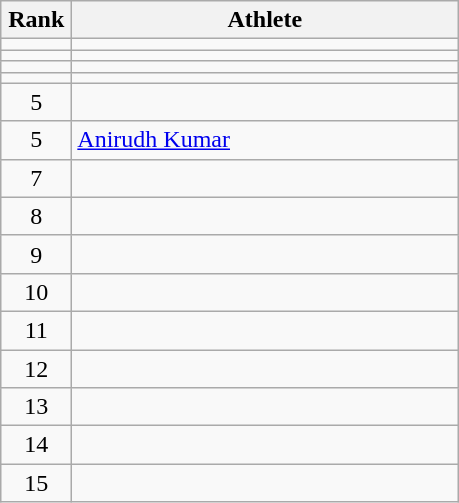<table class="wikitable" style="text-align: center;">
<tr>
<th width=40>Rank</th>
<th width=250>Athlete</th>
</tr>
<tr>
<td></td>
<td align="left"></td>
</tr>
<tr>
<td></td>
<td align="left"></td>
</tr>
<tr>
<td></td>
<td align="left"></td>
</tr>
<tr>
<td></td>
<td align="left"></td>
</tr>
<tr>
<td>5</td>
<td align="left"></td>
</tr>
<tr>
<td>5</td>
<td align="left"> <a href='#'>Anirudh Kumar</a> </td>
</tr>
<tr>
<td>7</td>
<td align="left"></td>
</tr>
<tr>
<td>8</td>
<td align="left"></td>
</tr>
<tr>
<td>9</td>
<td align="left"></td>
</tr>
<tr>
<td>10</td>
<td align="left"></td>
</tr>
<tr>
<td>11</td>
<td align="left"></td>
</tr>
<tr>
<td>12</td>
<td align="left"></td>
</tr>
<tr>
<td>13</td>
<td align="left"></td>
</tr>
<tr>
<td>14</td>
<td align="left"></td>
</tr>
<tr>
<td>15</td>
<td align="left"></td>
</tr>
</table>
